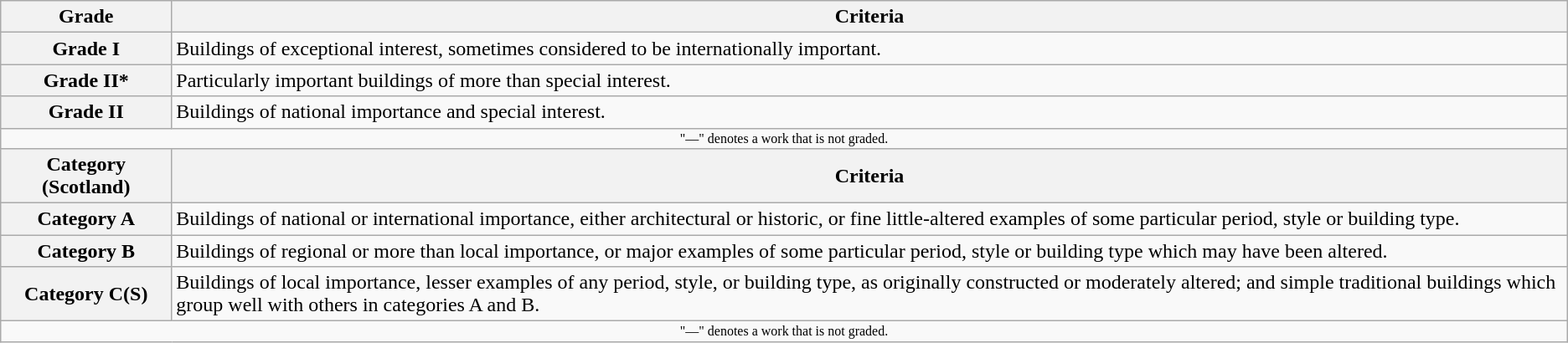<table class="wikitable" border="1">
<tr>
<th>Grade</th>
<th>Criteria</th>
</tr>
<tr>
<th>Grade I</th>
<td>Buildings of exceptional interest, sometimes considered to be internationally important.</td>
</tr>
<tr>
<th>Grade II*</th>
<td>Particularly important buildings of more than special interest.</td>
</tr>
<tr>
<th>Grade II</th>
<td>Buildings of national importance and special interest.</td>
</tr>
<tr>
<td align="center" colspan="14" style="font-size: 8pt">"—" denotes a work that is not graded.</td>
</tr>
<tr>
<th>Category (Scotland)</th>
<th>Criteria</th>
</tr>
<tr>
<th>Category A</th>
<td>Buildings of national or international importance, either architectural or historic, or fine little-altered examples of some particular period, style or building type.</td>
</tr>
<tr>
<th>Category B</th>
<td>Buildings of regional or more than local importance, or major examples of some particular period, style or building type which may have been altered.</td>
</tr>
<tr>
<th>Category C(S)</th>
<td>Buildings of local importance, lesser examples of any period, style, or building type, as originally constructed or moderately altered; and simple traditional buildings which group well with others in categories A and B.</td>
</tr>
<tr>
<td align="center" colspan="14" style="font-size: 8pt">"—" denotes a work that is not graded.</td>
</tr>
</table>
